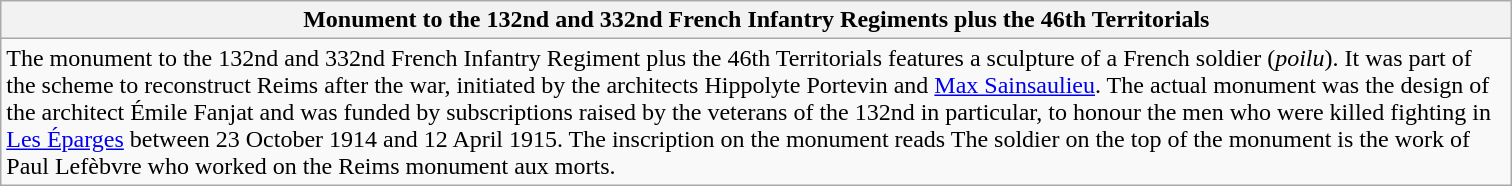<table class="wikitable sortable">
<tr>
<th scope="col" style="width:1000px;">Monument to the 132nd and 332nd French Infantry Regiments plus the 46th Territorials</th>
</tr>
<tr>
<td>The monument to the 132nd and 332nd French Infantry Regiment plus the 46th Territorials features a sculpture of a French soldier (<em>poilu</em>). It was part of the scheme to reconstruct Reims after the war, initiated by the architects Hippolyte Portevin and <a href='#'>Max Sainsaulieu</a>. The actual monument was the design of the architect Émile Fanjat and was funded by subscriptions raised by the veterans of the 132nd in particular, to honour the men who were killed fighting in <a href='#'>Les Éparges</a> between 23 October 1914 and 12 April 1915.  The inscription on the monument reads   The soldier on the top of the monument is the work of Paul Lefèbvre who worked on the Reims monument aux morts.<br></td>
</tr>
</table>
